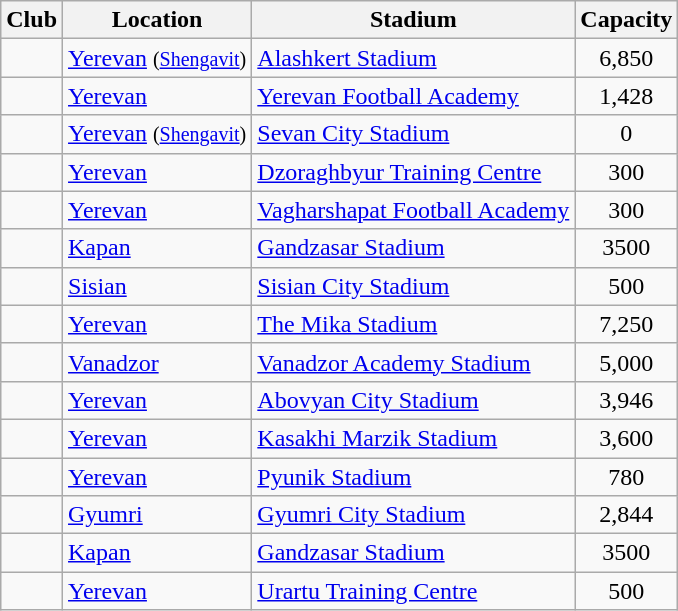<table class="wikitable sortable">
<tr>
<th>Club</th>
<th>Location</th>
<th>Stadium</th>
<th>Capacity</th>
</tr>
<tr>
<td></td>
<td><a href='#'>Yerevan</a> <small>(<a href='#'>Shengavit</a>)</small></td>
<td><a href='#'>Alashkert Stadium</a></td>
<td style="text-align:center;">6,850</td>
</tr>
<tr>
<td></td>
<td><a href='#'>Yerevan</a></td>
<td><a href='#'>Yerevan Football Academy</a></td>
<td style="text-align:center;">1,428</td>
</tr>
<tr>
<td></td>
<td><a href='#'>Yerevan</a> <small>(<a href='#'>Shengavit</a>)</small></td>
<td><a href='#'>Sevan City Stadium</a></td>
<td style="text-align:center;">0</td>
</tr>
<tr>
<td></td>
<td><a href='#'>Yerevan</a></td>
<td><a href='#'>Dzoraghbyur Training Centre</a></td>
<td style="text-align:center;">300</td>
</tr>
<tr>
<td></td>
<td><a href='#'>Yerevan</a></td>
<td><a href='#'>Vagharshapat Football Academy</a></td>
<td style="text-align:center;">300</td>
</tr>
<tr>
<td></td>
<td><a href='#'>Kapan</a></td>
<td><a href='#'>Gandzasar Stadium</a></td>
<td style="text-align:center;">3500</td>
</tr>
<tr>
<td></td>
<td><a href='#'>Sisian</a></td>
<td><a href='#'>Sisian City Stadium</a></td>
<td style="text-align:center;">500</td>
</tr>
<tr>
<td></td>
<td><a href='#'>Yerevan</a></td>
<td><a href='#'>The Mika Stadium</a></td>
<td style="text-align:center;">7,250</td>
</tr>
<tr>
<td></td>
<td><a href='#'>Vanadzor</a></td>
<td><a href='#'>Vanadzor Academy Stadium</a></td>
<td style="text-align:center;">5,000</td>
</tr>
<tr>
<td></td>
<td><a href='#'>Yerevan</a></td>
<td><a href='#'>Abovyan City Stadium</a></td>
<td style="text-align:center;">3,946</td>
</tr>
<tr>
<td></td>
<td><a href='#'>Yerevan</a></td>
<td><a href='#'>Kasakhi Marzik Stadium</a></td>
<td style="text-align:center;">3,600</td>
</tr>
<tr>
<td></td>
<td><a href='#'>Yerevan</a></td>
<td><a href='#'>Pyunik Stadium</a></td>
<td style="text-align:center;">780</td>
</tr>
<tr>
<td></td>
<td><a href='#'>Gyumri</a></td>
<td><a href='#'>Gyumri City Stadium</a></td>
<td style="text-align:center;">2,844</td>
</tr>
<tr>
<td></td>
<td><a href='#'>Kapan</a></td>
<td><a href='#'>Gandzasar Stadium</a></td>
<td style="text-align:center;">3500</td>
</tr>
<tr>
<td></td>
<td><a href='#'>Yerevan</a></td>
<td><a href='#'>Urartu Training Centre</a></td>
<td style="text-align:center;">500</td>
</tr>
</table>
